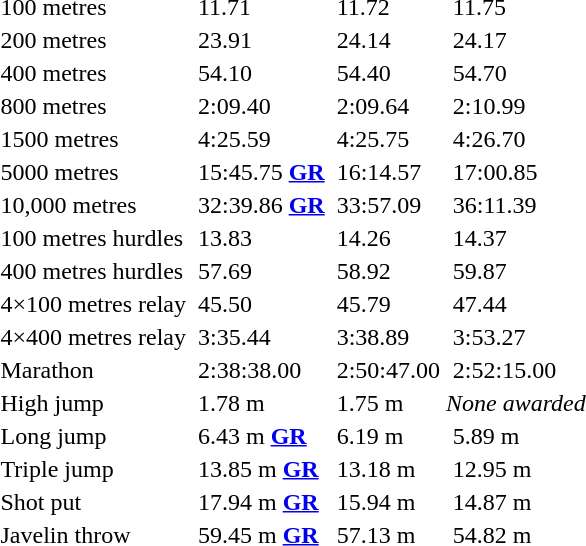<table>
<tr>
<td>100 metres</td>
<td></td>
<td>11.71</td>
<td></td>
<td>11.72</td>
<td></td>
<td>11.75</td>
</tr>
<tr>
<td>200 metres</td>
<td></td>
<td>23.91</td>
<td></td>
<td>24.14</td>
<td></td>
<td>24.17</td>
</tr>
<tr>
<td>400 metres</td>
<td></td>
<td>54.10</td>
<td></td>
<td>54.40</td>
<td></td>
<td>54.70</td>
</tr>
<tr>
<td>800 metres</td>
<td></td>
<td>2:09.40</td>
<td></td>
<td>2:09.64</td>
<td></td>
<td>2:10.99</td>
</tr>
<tr>
<td>1500 metres</td>
<td></td>
<td>4:25.59</td>
<td></td>
<td>4:25.75</td>
<td></td>
<td>4:26.70</td>
</tr>
<tr>
<td>5000 metres</td>
<td></td>
<td>15:45.75 <strong><a href='#'>GR</a></strong></td>
<td></td>
<td>16:14.57</td>
<td></td>
<td>17:00.85</td>
</tr>
<tr>
<td>10,000 metres</td>
<td></td>
<td>32:39.86 <strong><a href='#'>GR</a></strong></td>
<td></td>
<td>33:57.09</td>
<td></td>
<td>36:11.39</td>
</tr>
<tr>
<td>100 metres hurdles</td>
<td></td>
<td>13.83</td>
<td></td>
<td>14.26</td>
<td></td>
<td>14.37</td>
</tr>
<tr>
<td>400 metres hurdles</td>
<td></td>
<td>57.69</td>
<td></td>
<td>58.92</td>
<td></td>
<td>59.87</td>
</tr>
<tr>
<td>4×100 metres relay</td>
<td></td>
<td>45.50</td>
<td></td>
<td>45.79</td>
<td></td>
<td>47.44</td>
</tr>
<tr>
<td>4×400 metres relay</td>
<td></td>
<td>3:35.44</td>
<td></td>
<td>3:38.89</td>
<td></td>
<td>3:53.27</td>
</tr>
<tr>
<td>Marathon</td>
<td></td>
<td>2:38:38.00</td>
<td></td>
<td>2:50:47.00</td>
<td></td>
<td>2:52:15.00</td>
</tr>
<tr>
<td>High jump</td>
<td></td>
<td>1.78 m</td>
<td><br></td>
<td>1.75 m</td>
<td colspan="2"><em>None awarded</em></td>
</tr>
<tr>
<td>Long jump</td>
<td></td>
<td>6.43 m <strong><a href='#'>GR</a></strong></td>
<td></td>
<td>6.19 m</td>
<td></td>
<td>5.89 m</td>
</tr>
<tr>
<td>Triple jump</td>
<td></td>
<td>13.85 m <strong><a href='#'>GR</a></strong></td>
<td></td>
<td>13.18 m</td>
<td></td>
<td>12.95 m</td>
</tr>
<tr>
<td>Shot put</td>
<td></td>
<td>17.94 m <strong><a href='#'>GR</a></strong></td>
<td></td>
<td>15.94 m</td>
<td></td>
<td>14.87 m</td>
</tr>
<tr>
<td>Javelin throw</td>
<td></td>
<td>59.45 m <strong><a href='#'>GR</a></strong></td>
<td></td>
<td>57.13 m</td>
<td></td>
<td>54.82 m</td>
</tr>
</table>
